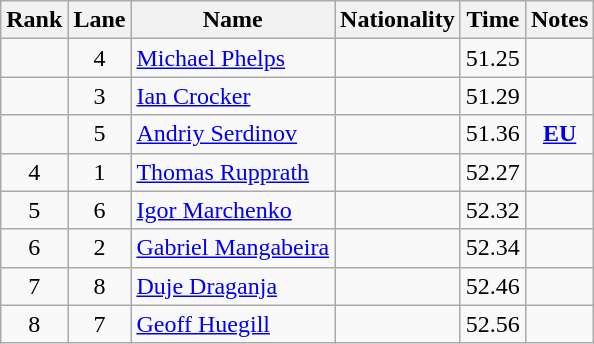<table class="wikitable sortable" style="text-align:center">
<tr>
<th>Rank</th>
<th>Lane</th>
<th>Name</th>
<th>Nationality</th>
<th>Time</th>
<th>Notes</th>
</tr>
<tr>
<td></td>
<td>4</td>
<td align=left><a href='#'>Michael Phelps</a></td>
<td align=left></td>
<td>51.25</td>
<td></td>
</tr>
<tr>
<td></td>
<td>3</td>
<td align=left><a href='#'>Ian Crocker</a></td>
<td align=left></td>
<td>51.29</td>
<td></td>
</tr>
<tr>
<td></td>
<td>5</td>
<td align=left><a href='#'>Andriy Serdinov</a></td>
<td align=left></td>
<td>51.36</td>
<td><strong><a href='#'>EU</a></strong></td>
</tr>
<tr>
<td>4</td>
<td>1</td>
<td align=left><a href='#'>Thomas Rupprath</a></td>
<td align=left></td>
<td>52.27</td>
<td></td>
</tr>
<tr>
<td>5</td>
<td>6</td>
<td align=left><a href='#'>Igor Marchenko</a></td>
<td align=left></td>
<td>52.32</td>
<td></td>
</tr>
<tr>
<td>6</td>
<td>2</td>
<td align=left><a href='#'>Gabriel Mangabeira</a></td>
<td align=left></td>
<td>52.34</td>
<td></td>
</tr>
<tr>
<td>7</td>
<td>8</td>
<td align=left><a href='#'>Duje Draganja</a></td>
<td align=left></td>
<td>52.46</td>
<td></td>
</tr>
<tr>
<td>8</td>
<td>7</td>
<td align=left><a href='#'>Geoff Huegill</a></td>
<td align=left></td>
<td>52.56</td>
<td></td>
</tr>
</table>
